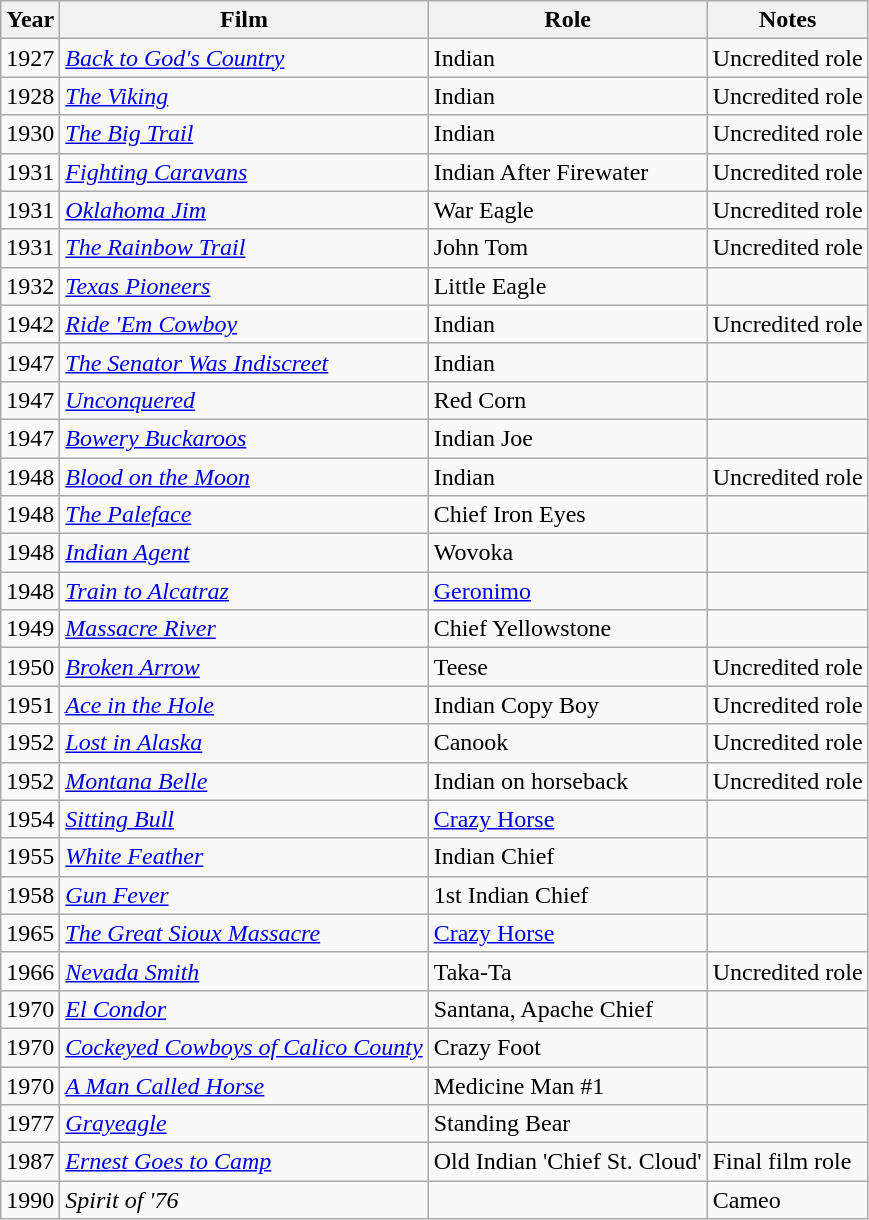<table class="wikitable">
<tr>
<th>Year</th>
<th>Film</th>
<th>Role</th>
<th>Notes</th>
</tr>
<tr>
<td rowspan="1">1927</td>
<td><em><a href='#'>Back to God's Country</a></em></td>
<td>Indian</td>
<td>Uncredited role</td>
</tr>
<tr>
<td rowspan="1">1928</td>
<td><em><a href='#'>The Viking</a></em></td>
<td>Indian</td>
<td>Uncredited role</td>
</tr>
<tr>
<td rowspan="1">1930</td>
<td><em><a href='#'>The Big Trail</a></em></td>
<td>Indian</td>
<td>Uncredited role</td>
</tr>
<tr>
<td>1931</td>
<td><em><a href='#'>Fighting Caravans</a></em></td>
<td>Indian After Firewater</td>
<td>Uncredited role</td>
</tr>
<tr>
<td>1931</td>
<td><em><a href='#'>Oklahoma Jim</a></em></td>
<td>War Eagle</td>
<td>Uncredited role</td>
</tr>
<tr>
<td>1931</td>
<td><em><a href='#'>The Rainbow Trail</a></em></td>
<td>John Tom</td>
<td>Uncredited role</td>
</tr>
<tr>
<td rowspan="1">1932</td>
<td><em><a href='#'>Texas Pioneers</a></em></td>
<td>Little Eagle</td>
<td></td>
</tr>
<tr>
<td rowspan="1">1942</td>
<td><em><a href='#'>Ride 'Em Cowboy</a></em></td>
<td>Indian</td>
<td>Uncredited role</td>
</tr>
<tr>
<td rowspan="1">1947</td>
<td><em><a href='#'>The Senator Was Indiscreet</a></em></td>
<td>Indian</td>
<td></td>
</tr>
<tr>
<td rowspan="1">1947</td>
<td><em><a href='#'>Unconquered</a></em></td>
<td>Red Corn</td>
<td></td>
</tr>
<tr>
<td rowspan="1">1947</td>
<td><em><a href='#'>Bowery Buckaroos</a></em></td>
<td>Indian Joe</td>
<td></td>
</tr>
<tr>
<td>1948</td>
<td><em><a href='#'>Blood on the Moon</a></em></td>
<td>Indian</td>
<td>Uncredited role</td>
</tr>
<tr>
<td rowspan=>1948</td>
<td><em><a href='#'>The Paleface</a></em></td>
<td>Chief Iron Eyes</td>
<td></td>
</tr>
<tr>
<td rowspan="1">1948</td>
<td><em><a href='#'>Indian Agent</a></em></td>
<td>Wovoka</td>
<td></td>
</tr>
<tr>
<td rowspan="1">1948</td>
<td><em><a href='#'>Train to Alcatraz</a></em></td>
<td><a href='#'>Geronimo</a></td>
<td></td>
</tr>
<tr>
<td rowspan="1">1949</td>
<td><em><a href='#'>Massacre River</a></em></td>
<td>Chief Yellowstone</td>
<td></td>
</tr>
<tr>
<td rowspan="1">1950</td>
<td><em><a href='#'>Broken Arrow</a></em></td>
<td>Teese</td>
<td>Uncredited role</td>
</tr>
<tr>
<td rowspan="1">1951</td>
<td><em><a href='#'>Ace in the Hole</a></em></td>
<td>Indian Copy Boy</td>
<td>Uncredited role</td>
</tr>
<tr>
<td rowspan="1">1952</td>
<td><em><a href='#'>Lost in Alaska</a></em></td>
<td>Canook</td>
<td>Uncredited role</td>
</tr>
<tr>
<td rowspan="1">1952</td>
<td><em><a href='#'>Montana Belle</a></em></td>
<td>Indian on horseback</td>
<td>Uncredited role</td>
</tr>
<tr>
<td rowspan="1">1954</td>
<td><em><a href='#'>Sitting Bull</a></em></td>
<td><a href='#'>Crazy Horse</a></td>
<td></td>
</tr>
<tr>
<td>1955</td>
<td><em><a href='#'>White Feather</a></em></td>
<td>Indian Chief</td>
<td></td>
</tr>
<tr>
<td rowspan="1">1958</td>
<td><em><a href='#'>Gun Fever</a></em></td>
<td>1st Indian Chief</td>
<td></td>
</tr>
<tr>
<td rowspan="1">1965</td>
<td><em><a href='#'>The Great Sioux Massacre</a></em></td>
<td><a href='#'>Crazy Horse</a></td>
<td></td>
</tr>
<tr>
<td rowspan="1">1966</td>
<td><em><a href='#'>Nevada Smith</a></em></td>
<td>Taka-Ta</td>
<td>Uncredited role</td>
</tr>
<tr>
<td>1970</td>
<td><em><a href='#'>El Condor</a></em></td>
<td>Santana, Apache Chief</td>
<td></td>
</tr>
<tr>
<td>1970</td>
<td><em><a href='#'>Cockeyed Cowboys of Calico County</a></em></td>
<td>Crazy Foot</td>
<td></td>
</tr>
<tr>
<td>1970</td>
<td><em><a href='#'>A Man Called Horse</a></em></td>
<td>Medicine Man #1</td>
<td></td>
</tr>
<tr>
<td rowspan="1">1977</td>
<td><em><a href='#'>Grayeagle</a></em></td>
<td>Standing Bear</td>
<td></td>
</tr>
<tr>
<td rowspan="1">1987</td>
<td><em><a href='#'>Ernest Goes to Camp</a></em></td>
<td>Old Indian 'Chief St. Cloud'</td>
<td>Final film role</td>
</tr>
<tr>
<td rowspan="1">1990</td>
<td><em>Spirit of '76</em></td>
<td></td>
<td>Cameo</td>
</tr>
</table>
